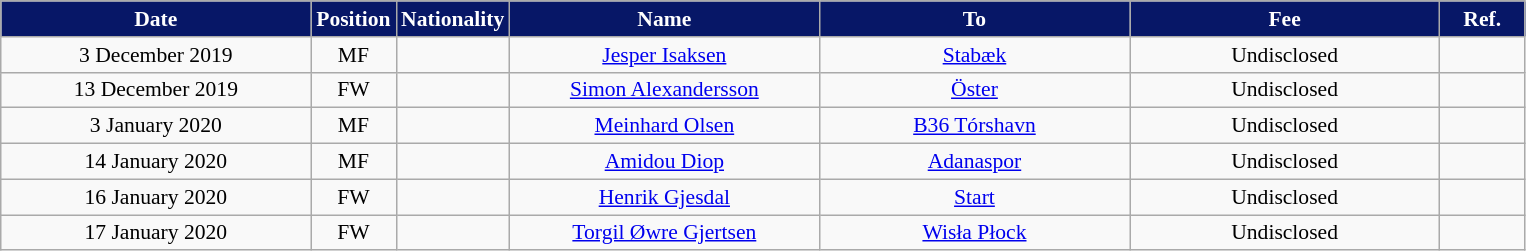<table class="wikitable"  style="text-align:center; font-size:90%; ">
<tr>
<th style="background:#071767; color:white; width:200px;">Date</th>
<th style="background:#071767; color:white; width:50px;">Position</th>
<th style="background:#071767; color:white; width:50px;">Nationality</th>
<th style="background:#071767; color:white; width:200px;">Name</th>
<th style="background:#071767; color:white; width:200px;">To</th>
<th style="background:#071767; color:white; width:200px;">Fee</th>
<th style="background:#071767; color:white; width:50px;">Ref.</th>
</tr>
<tr>
<td>3 December 2019</td>
<td>MF</td>
<td></td>
<td><a href='#'>Jesper Isaksen</a></td>
<td><a href='#'>Stabæk</a></td>
<td>Undisclosed</td>
<td></td>
</tr>
<tr>
<td>13 December 2019</td>
<td>FW</td>
<td></td>
<td><a href='#'>Simon Alexandersson</a></td>
<td><a href='#'>Öster</a></td>
<td>Undisclosed</td>
<td></td>
</tr>
<tr>
<td>3 January 2020</td>
<td>MF</td>
<td></td>
<td><a href='#'>Meinhard Olsen</a></td>
<td><a href='#'>B36 Tórshavn</a></td>
<td>Undisclosed</td>
<td></td>
</tr>
<tr>
<td>14 January 2020</td>
<td>MF</td>
<td></td>
<td><a href='#'>Amidou Diop</a></td>
<td><a href='#'>Adanaspor</a></td>
<td>Undisclosed</td>
<td></td>
</tr>
<tr>
<td>16 January 2020</td>
<td>FW</td>
<td></td>
<td><a href='#'>Henrik Gjesdal</a></td>
<td><a href='#'>Start</a></td>
<td>Undisclosed</td>
<td></td>
</tr>
<tr>
<td>17 January 2020</td>
<td>FW</td>
<td></td>
<td><a href='#'>Torgil Øwre Gjertsen</a></td>
<td><a href='#'>Wisła Płock</a></td>
<td>Undisclosed</td>
<td></td>
</tr>
</table>
